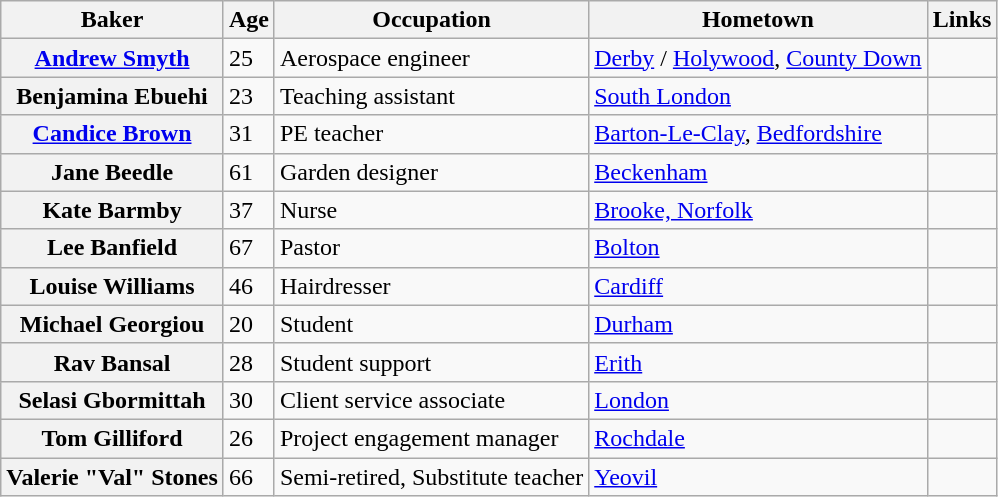<table class="wikitable sortable col2center">
<tr>
<th scope="col">Baker</th>
<th scope="col">Age</th>
<th scope="col" class="unsortable">Occupation</th>
<th scope="col" class="unsortable">Hometown</th>
<th scope="col" class="unsortable">Links</th>
</tr>
<tr>
<th scope="row"><a href='#'>Andrew Smyth</a></th>
<td>25</td>
<td>Aerospace engineer</td>
<td><a href='#'>Derby</a> / <a href='#'>Holywood</a>, <a href='#'>County Down</a></td>
<td></td>
</tr>
<tr>
<th scope="row">Benjamina Ebuehi</th>
<td>23</td>
<td>Teaching assistant</td>
<td><a href='#'>South London</a></td>
<td></td>
</tr>
<tr>
<th scope="row"><a href='#'>Candice Brown</a></th>
<td>31</td>
<td>PE teacher</td>
<td><a href='#'>Barton-Le-Clay</a>, <a href='#'>Bedfordshire</a></td>
<td></td>
</tr>
<tr>
<th scope="row">Jane Beedle</th>
<td>61</td>
<td>Garden designer</td>
<td><a href='#'>Beckenham</a></td>
<td></td>
</tr>
<tr>
<th scope="row">Kate Barmby</th>
<td>37</td>
<td>Nurse</td>
<td><a href='#'>Brooke, Norfolk</a></td>
<td></td>
</tr>
<tr>
<th scope="row">Lee Banfield</th>
<td>67</td>
<td>Pastor</td>
<td><a href='#'>Bolton</a></td>
<td></td>
</tr>
<tr>
<th scope="row">Louise Williams</th>
<td>46</td>
<td>Hairdresser</td>
<td><a href='#'>Cardiff</a></td>
<td></td>
</tr>
<tr>
<th scope="row">Michael Georgiou</th>
<td>20</td>
<td>Student</td>
<td><a href='#'>Durham</a></td>
<td></td>
</tr>
<tr>
<th scope="row">Rav Bansal</th>
<td>28</td>
<td>Student support</td>
<td><a href='#'>Erith</a></td>
<td></td>
</tr>
<tr>
<th scope="row">Selasi Gbormittah</th>
<td>30</td>
<td>Client service associate</td>
<td><a href='#'>London</a></td>
<td></td>
</tr>
<tr>
<th scope="row">Tom Gilliford</th>
<td>26</td>
<td>Project engagement manager</td>
<td><a href='#'>Rochdale</a></td>
<td></td>
</tr>
<tr>
<th scope="row">Valerie "Val" Stones</th>
<td>66</td>
<td>Semi-retired, Substitute teacher</td>
<td><a href='#'>Yeovil</a></td>
<td></td>
</tr>
</table>
